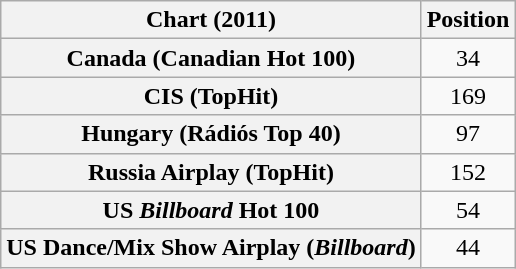<table class="wikitable sortable plainrowheaders" style="text-align:center">
<tr>
<th scope="col">Chart (2011)</th>
<th scope="col">Position</th>
</tr>
<tr>
<th scope="row">Canada (Canadian Hot 100)<br></th>
<td>34</td>
</tr>
<tr>
<th scope="row">CIS (TopHit)</th>
<td>169</td>
</tr>
<tr>
<th scope="row">Hungary (Rádiós Top 40)</th>
<td>97</td>
</tr>
<tr>
<th scope="row">Russia Airplay (TopHit)</th>
<td>152</td>
</tr>
<tr>
<th scope="row">US <em>Billboard</em> Hot 100</th>
<td>54</td>
</tr>
<tr>
<th scope="row">US Dance/Mix Show Airplay (<em>Billboard</em>)</th>
<td>44</td>
</tr>
</table>
